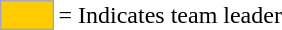<table>
<tr>
<td style="background-color:#FFCC00; border:1px solid #aaaaaa; width:2em;"></td>
<td>= Indicates team leader</td>
</tr>
</table>
